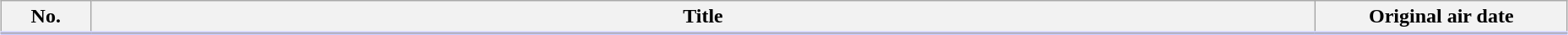<table class="wikitable" style="width:98%; margin:auto; background:#FFF;">
<tr style="border-bottom: 3px solid #CCF;">
<th style="width:4em;">No.</th>
<th>Title</th>
<th style="width:12em;">Original air date</th>
</tr>
<tr>
</tr>
</table>
